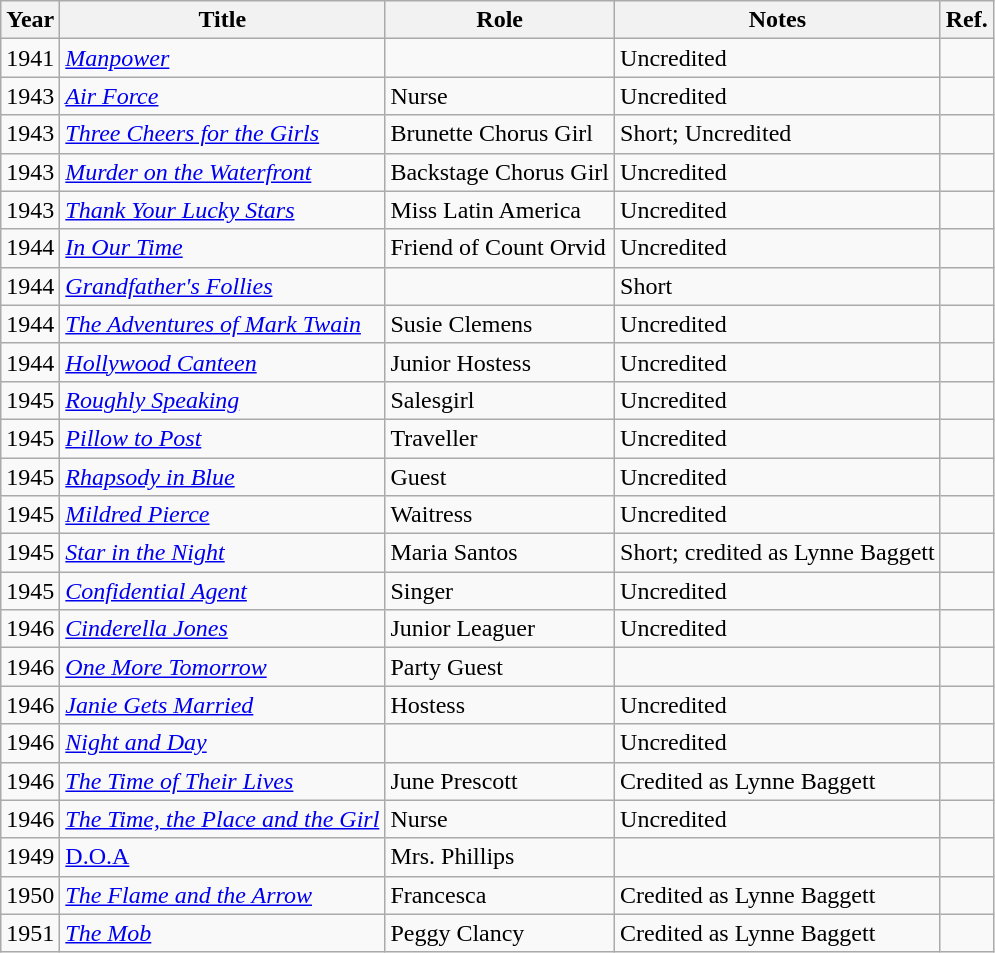<table class="wikitable">
<tr>
<th>Year</th>
<th>Title</th>
<th>Role</th>
<th>Notes</th>
<th>Ref.</th>
</tr>
<tr>
<td>1941</td>
<td><em><a href='#'>Manpower</a></em></td>
<td></td>
<td>Uncredited</td>
<td></td>
</tr>
<tr>
<td>1943</td>
<td><em><a href='#'>Air Force</a></em></td>
<td>Nurse</td>
<td>Uncredited</td>
<td></td>
</tr>
<tr>
<td>1943</td>
<td><em><a href='#'>Three Cheers for the Girls</a></em></td>
<td>Brunette Chorus Girl</td>
<td>Short; Uncredited</td>
<td></td>
</tr>
<tr>
<td>1943</td>
<td><em><a href='#'>Murder on the Waterfront</a></em></td>
<td>Backstage Chorus Girl</td>
<td>Uncredited</td>
<td></td>
</tr>
<tr>
<td>1943</td>
<td><em><a href='#'>Thank Your Lucky Stars</a></em></td>
<td>Miss Latin America</td>
<td>Uncredited</td>
<td></td>
</tr>
<tr>
<td>1944</td>
<td><em><a href='#'>In Our Time</a></em></td>
<td>Friend of Count Orvid</td>
<td>Uncredited</td>
<td></td>
</tr>
<tr>
<td>1944</td>
<td><em><a href='#'>Grandfather's Follies</a></em></td>
<td></td>
<td>Short</td>
<td></td>
</tr>
<tr>
<td>1944</td>
<td><a href='#'><em>The Adventures of Mark Twain</em></a></td>
<td>Susie Clemens</td>
<td>Uncredited</td>
<td></td>
</tr>
<tr>
<td>1944</td>
<td><em><a href='#'>Hollywood Canteen</a></em></td>
<td>Junior Hostess</td>
<td>Uncredited</td>
<td></td>
</tr>
<tr>
<td>1945</td>
<td><em><a href='#'>Roughly Speaking</a></em></td>
<td>Salesgirl</td>
<td>Uncredited</td>
<td></td>
</tr>
<tr>
<td>1945</td>
<td><em><a href='#'>Pillow to Post</a></em></td>
<td>Traveller</td>
<td>Uncredited</td>
<td></td>
</tr>
<tr>
<td>1945</td>
<td><a href='#'><em>Rhapsody in Blue</em></a></td>
<td>Guest</td>
<td>Uncredited</td>
<td></td>
</tr>
<tr>
<td>1945</td>
<td><em><a href='#'>Mildred Pierce</a></em></td>
<td>Waitress</td>
<td>Uncredited</td>
<td></td>
</tr>
<tr>
<td>1945</td>
<td><em><a href='#'>Star in the Night</a></em></td>
<td>Maria Santos</td>
<td>Short; credited as Lynne Baggett</td>
<td></td>
</tr>
<tr>
<td>1945</td>
<td><em><a href='#'>Confidential Agent</a></em></td>
<td>Singer</td>
<td>Uncredited</td>
<td></td>
</tr>
<tr>
<td>1946</td>
<td><em><a href='#'>Cinderella Jones</a></em></td>
<td>Junior Leaguer</td>
<td>Uncredited</td>
<td></td>
</tr>
<tr>
<td>1946</td>
<td><em><a href='#'>One More Tomorrow</a></em></td>
<td>Party Guest</td>
<td></td>
<td></td>
</tr>
<tr>
<td>1946</td>
<td><em><a href='#'>Janie Gets Married</a></em></td>
<td>Hostess</td>
<td>Uncredited</td>
<td></td>
</tr>
<tr>
<td>1946</td>
<td><a href='#'><em>Night and Day</em></a></td>
<td></td>
<td>Uncredited</td>
<td></td>
</tr>
<tr>
<td>1946</td>
<td><em><a href='#'>The Time of Their Lives</a></em></td>
<td>June Prescott</td>
<td>Credited as Lynne Baggett</td>
<td></td>
</tr>
<tr>
<td>1946</td>
<td><a href='#'><em>The Time, the Place and the Girl</em></a></td>
<td>Nurse</td>
<td>Uncredited</td>
<td></td>
</tr>
<tr>
<td>1949</td>
<td><a href='#'>D.O.A</a></td>
<td>Mrs. Phillips</td>
<td></td>
<td></td>
</tr>
<tr>
<td>1950</td>
<td><em><a href='#'>The Flame and the Arrow</a></em></td>
<td>Francesca</td>
<td>Credited as Lynne Baggett</td>
<td></td>
</tr>
<tr>
<td>1951</td>
<td><em><a href='#'>The Mob</a></em></td>
<td>Peggy Clancy</td>
<td>Credited as Lynne Baggett</td>
<td></td>
</tr>
</table>
